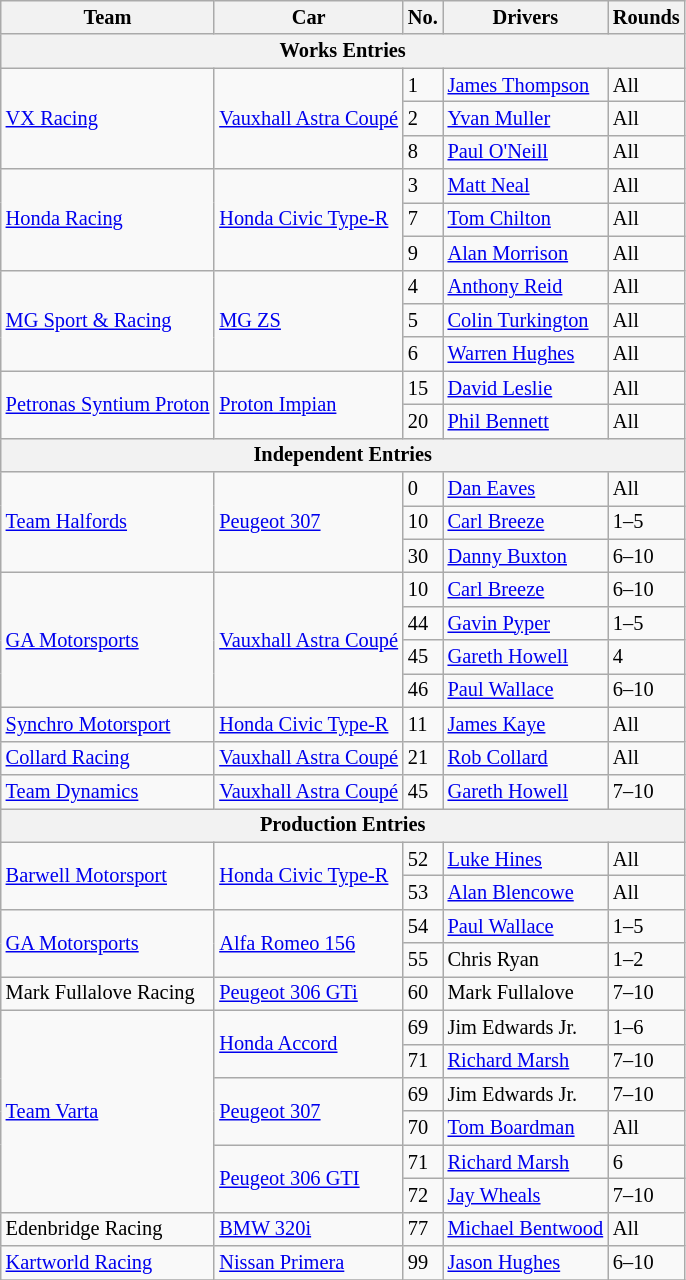<table class="wikitable" style="font-size: 85%">
<tr>
<th>Team</th>
<th>Car</th>
<th>No.</th>
<th>Drivers</th>
<th>Rounds</th>
</tr>
<tr>
<th colspan=5>Works Entries</th>
</tr>
<tr>
<td rowspan=3> <a href='#'>VX Racing</a></td>
<td rowspan=3 nowrap><a href='#'>Vauxhall Astra Coupé</a></td>
<td>1</td>
<td nowrap> <a href='#'>James Thompson</a></td>
<td>All</td>
</tr>
<tr>
<td>2</td>
<td> <a href='#'>Yvan Muller</a></td>
<td>All</td>
</tr>
<tr>
<td>8</td>
<td> <a href='#'>Paul O'Neill</a></td>
<td>All</td>
</tr>
<tr>
<td rowspan=3> <a href='#'>Honda Racing</a></td>
<td rowspan=3><a href='#'>Honda Civic Type-R</a></td>
<td>3</td>
<td> <a href='#'>Matt Neal</a></td>
<td>All</td>
</tr>
<tr>
<td>7</td>
<td> <a href='#'>Tom Chilton</a></td>
<td>All</td>
</tr>
<tr>
<td>9</td>
<td> <a href='#'>Alan Morrison</a></td>
<td>All</td>
</tr>
<tr>
<td rowspan=3> <a href='#'>MG Sport & Racing</a></td>
<td rowspan=3><a href='#'>MG ZS</a></td>
<td>4</td>
<td> <a href='#'>Anthony Reid</a></td>
<td>All</td>
</tr>
<tr>
<td>5</td>
<td> <a href='#'>Colin Turkington</a></td>
<td>All</td>
</tr>
<tr>
<td>6</td>
<td> <a href='#'>Warren Hughes</a></td>
<td>All</td>
</tr>
<tr>
<td rowspan=2 nowrap> <a href='#'>Petronas Syntium Proton</a></td>
<td rowspan=2><a href='#'>Proton Impian</a></td>
<td>15</td>
<td> <a href='#'>David Leslie</a></td>
<td>All</td>
</tr>
<tr>
<td>20</td>
<td> <a href='#'>Phil Bennett</a></td>
<td>All</td>
</tr>
<tr>
<th colspan=5>Independent Entries</th>
</tr>
<tr>
<td rowspan=3> <a href='#'>Team Halfords</a></td>
<td rowspan=3><a href='#'>Peugeot 307</a></td>
<td>0</td>
<td> <a href='#'>Dan Eaves</a></td>
<td>All</td>
</tr>
<tr>
<td>10</td>
<td> <a href='#'>Carl Breeze</a></td>
<td>1–5</td>
</tr>
<tr>
<td>30</td>
<td> <a href='#'>Danny Buxton</a></td>
<td>6–10</td>
</tr>
<tr>
<td rowspan=4> <a href='#'>GA Motorsports</a></td>
<td rowspan=4><a href='#'>Vauxhall Astra Coupé</a></td>
<td>10</td>
<td> <a href='#'>Carl Breeze</a></td>
<td>6–10</td>
</tr>
<tr>
<td>44</td>
<td> <a href='#'>Gavin Pyper</a></td>
<td>1–5</td>
</tr>
<tr>
<td>45</td>
<td> <a href='#'>Gareth Howell</a></td>
<td>4</td>
</tr>
<tr>
<td>46</td>
<td> <a href='#'>Paul Wallace</a></td>
<td>6–10</td>
</tr>
<tr>
<td> <a href='#'>Synchro Motorsport</a></td>
<td><a href='#'>Honda Civic Type-R</a></td>
<td>11</td>
<td> <a href='#'>James Kaye</a></td>
<td>All</td>
</tr>
<tr>
<td> <a href='#'>Collard Racing</a></td>
<td><a href='#'>Vauxhall Astra Coupé</a></td>
<td>21</td>
<td> <a href='#'>Rob Collard</a></td>
<td>All</td>
</tr>
<tr>
<td> <a href='#'>Team Dynamics</a></td>
<td><a href='#'>Vauxhall Astra Coupé</a></td>
<td>45</td>
<td> <a href='#'>Gareth Howell</a></td>
<td>7–10</td>
</tr>
<tr>
<th colspan=5>Production Entries</th>
</tr>
<tr>
<td rowspan=2> <a href='#'>Barwell Motorsport</a></td>
<td rowspan=2><a href='#'>Honda Civic Type-R</a></td>
<td>52</td>
<td> <a href='#'>Luke Hines</a></td>
<td>All</td>
</tr>
<tr>
<td>53</td>
<td> <a href='#'>Alan Blencowe</a></td>
<td>All</td>
</tr>
<tr>
<td rowspan=2> <a href='#'>GA Motorsports</a></td>
<td rowspan=2><a href='#'>Alfa Romeo 156</a></td>
<td>54</td>
<td> <a href='#'>Paul Wallace</a></td>
<td>1–5</td>
</tr>
<tr>
<td>55</td>
<td> Chris Ryan</td>
<td>1–2</td>
</tr>
<tr>
<td> Mark Fullalove Racing</td>
<td><a href='#'>Peugeot 306 GTi</a></td>
<td>60</td>
<td> Mark Fullalove</td>
<td>7–10</td>
</tr>
<tr>
<td rowspan=6> <a href='#'>Team Varta</a></td>
<td rowspan=2><a href='#'>Honda Accord</a></td>
<td>69</td>
<td> Jim Edwards Jr.</td>
<td>1–6</td>
</tr>
<tr>
<td>71</td>
<td> <a href='#'>Richard Marsh</a></td>
<td>7–10</td>
</tr>
<tr>
<td rowspan=2><a href='#'>Peugeot 307</a></td>
<td>69</td>
<td> Jim Edwards Jr.</td>
<td>7–10</td>
</tr>
<tr>
<td>70</td>
<td> <a href='#'>Tom Boardman</a></td>
<td>All</td>
</tr>
<tr>
<td rowspan=2><a href='#'>Peugeot 306 GTI</a></td>
<td>71</td>
<td> <a href='#'>Richard Marsh</a></td>
<td>6</td>
</tr>
<tr>
<td>72</td>
<td> <a href='#'>Jay Wheals</a></td>
<td>7–10</td>
</tr>
<tr>
<td> Edenbridge Racing</td>
<td><a href='#'>BMW 320i</a></td>
<td>77</td>
<td> <a href='#'>Michael Bentwood</a></td>
<td>All</td>
</tr>
<tr>
<td> <a href='#'>Kartworld Racing</a></td>
<td><a href='#'>Nissan Primera</a></td>
<td>99</td>
<td> <a href='#'>Jason Hughes</a></td>
<td>6–10</td>
</tr>
<tr>
</tr>
</table>
